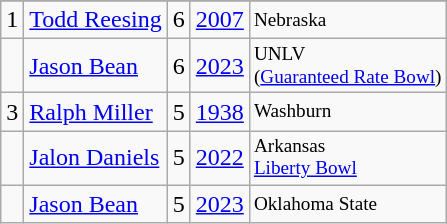<table class="wikitable">
<tr>
</tr>
<tr>
<td>1</td>
<td><a href='#'>Todd Reesing</a></td>
<td>6</td>
<td><a href='#'>2007</a></td>
<td style="font-size:80%;">Nebraska</td>
</tr>
<tr>
<td></td>
<td><a href='#'>Jason Bean</a></td>
<td>6</td>
<td><a href='#'>2023</a></td>
<td style="font-size:80%;">UNLV<br>(<a href='#'>Guaranteed Rate Bowl</a>)</td>
</tr>
<tr>
<td>3</td>
<td><a href='#'>Ralph Miller</a></td>
<td>5</td>
<td><a href='#'>1938</a></td>
<td style="font-size:80%;">Washburn</td>
</tr>
<tr>
<td></td>
<td><a href='#'>Jalon Daniels</a></td>
<td>5</td>
<td><a href='#'>2022</a></td>
<td style="font-size:80%;">Arkansas<br><a href='#'>Liberty Bowl</a></td>
</tr>
<tr>
<td></td>
<td><a href='#'>Jason Bean</a></td>
<td>5</td>
<td><a href='#'>2023</a></td>
<td style="font-size:80%;">Oklahoma State</td>
</tr>
</table>
